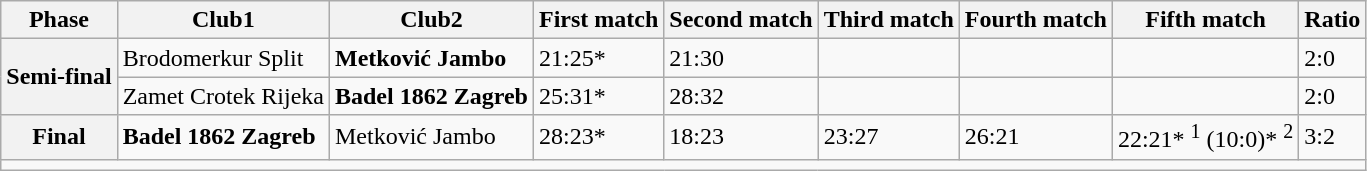<table class="wikitable">
<tr>
<th>Phase</th>
<th>Club1</th>
<th>Club2</th>
<th>First match</th>
<th>Second match</th>
<th>Third match</th>
<th>Fourth match</th>
<th>Fifth match</th>
<th>Ratio</th>
</tr>
<tr>
<th rowspan="2">Semi-final</th>
<td>Brodomerkur Split</td>
<td><strong>Metković Jambo</strong></td>
<td>21:25*</td>
<td>21:30</td>
<td></td>
<td></td>
<td></td>
<td>2:0</td>
</tr>
<tr>
<td>Zamet Crotek Rijeka</td>
<td><strong>Badel 1862 Zagreb</strong></td>
<td>25:31*</td>
<td>28:32</td>
<td></td>
<td></td>
<td></td>
<td>2:0</td>
</tr>
<tr>
<th>Final</th>
<td><strong>Badel 1862 Zagreb</strong></td>
<td>Metković Jambo</td>
<td>28:23*</td>
<td>18:23</td>
<td>23:27</td>
<td>26:21</td>
<td>22:21* <sup>1</sup> (10:0)* <sup>2</sup></td>
<td>3:2</td>
</tr>
<tr>
<td colspan="9"></td>
</tr>
</table>
